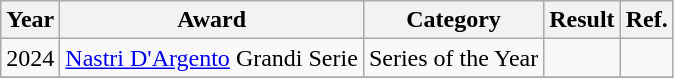<table class="wikitable">
<tr>
<th>Year</th>
<th>Award</th>
<th>Category</th>
<th>Result</th>
<th>Ref.</th>
</tr>
<tr>
<td>2024</td>
<td><a href='#'>Nastri D'Argento</a> Grandi Serie</td>
<td>Series of the Year</td>
<td></td>
<td></td>
</tr>
<tr>
</tr>
</table>
